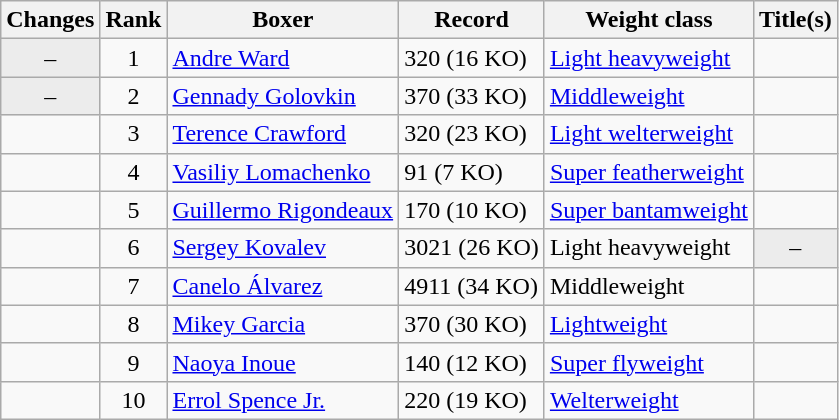<table class="wikitable ">
<tr>
<th>Changes</th>
<th>Rank</th>
<th>Boxer</th>
<th>Record</th>
<th>Weight class</th>
<th>Title(s)</th>
</tr>
<tr>
<td align=center bgcolor=#ECECEC>–</td>
<td align=center>1</td>
<td><a href='#'>Andre Ward</a></td>
<td>320 (16 KO)</td>
<td><a href='#'>Light heavyweight</a></td>
<td></td>
</tr>
<tr>
<td align=center bgcolor=#ECECEC>–</td>
<td align=center>2</td>
<td><a href='#'>Gennady Golovkin</a></td>
<td>370 (33 KO)</td>
<td><a href='#'>Middleweight</a></td>
<td></td>
</tr>
<tr>
<td align=center></td>
<td align=center>3</td>
<td><a href='#'>Terence Crawford</a></td>
<td>320 (23 KO)</td>
<td><a href='#'>Light welterweight</a></td>
<td></td>
</tr>
<tr>
<td align=center></td>
<td align=center>4</td>
<td><a href='#'>Vasiliy Lomachenko</a></td>
<td>91 (7 KO)</td>
<td><a href='#'>Super featherweight</a></td>
<td></td>
</tr>
<tr>
<td align=center></td>
<td align=center>5</td>
<td><a href='#'>Guillermo Rigondeaux</a></td>
<td>170 (10 KO)</td>
<td><a href='#'>Super bantamweight</a></td>
<td></td>
</tr>
<tr>
<td align=center></td>
<td align=center>6</td>
<td><a href='#'>Sergey Kovalev</a></td>
<td>3021 (26 KO)</td>
<td>Light heavyweight</td>
<td align=center bgcolor=#ECECEC data-sort-value="Z">–</td>
</tr>
<tr>
<td align=center></td>
<td align=center>7</td>
<td><a href='#'>Canelo Álvarez</a></td>
<td>4911 (34 KO)</td>
<td>Middleweight</td>
<td></td>
</tr>
<tr>
<td align=center></td>
<td align=center>8</td>
<td><a href='#'>Mikey Garcia</a></td>
<td>370 (30 KO)</td>
<td><a href='#'>Lightweight</a></td>
<td></td>
</tr>
<tr>
<td align=center></td>
<td align=center>9</td>
<td><a href='#'>Naoya Inoue</a></td>
<td>140 (12 KO)</td>
<td><a href='#'>Super flyweight</a></td>
<td></td>
</tr>
<tr>
<td align=center></td>
<td align=center>10</td>
<td><a href='#'>Errol Spence Jr.</a></td>
<td>220 (19 KO)</td>
<td><a href='#'>Welterweight</a></td>
<td></td>
</tr>
</table>
